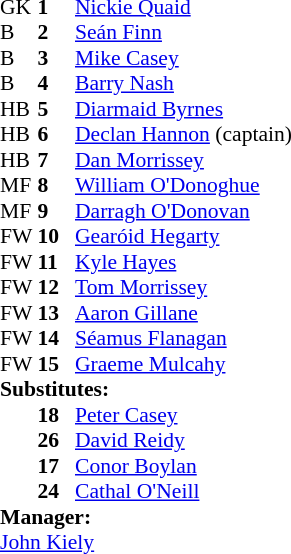<table cellspacing="0" cellpadding="0" style="font-size:90%; margin:0.2em auto;">
<tr>
<th width="25"></th>
<th width="25"></th>
</tr>
<tr>
<td>GK</td>
<td><strong>1</strong></td>
<td><a href='#'>Nickie Quaid</a></td>
</tr>
<tr>
<td>B</td>
<td><strong>2</strong></td>
<td><a href='#'>Seán Finn</a></td>
</tr>
<tr>
<td>B</td>
<td><strong>3</strong></td>
<td><a href='#'>Mike Casey</a></td>
</tr>
<tr>
<td>B</td>
<td><strong>4</strong></td>
<td><a href='#'>Barry Nash</a></td>
</tr>
<tr>
<td>HB</td>
<td><strong>5</strong></td>
<td><a href='#'>Diarmaid Byrnes</a></td>
</tr>
<tr>
<td>HB</td>
<td><strong>6</strong></td>
<td><a href='#'>Declan Hannon</a> (captain)</td>
</tr>
<tr>
<td>HB</td>
<td><strong>7</strong></td>
<td><a href='#'>Dan Morrissey</a></td>
</tr>
<tr>
<td>MF</td>
<td><strong>8</strong></td>
<td><a href='#'>William O'Donoghue</a></td>
</tr>
<tr>
<td>MF</td>
<td><strong>9</strong></td>
<td><a href='#'>Darragh O'Donovan</a></td>
<td></td>
<td></td>
</tr>
<tr>
<td>FW</td>
<td><strong>10</strong></td>
<td><a href='#'>Gearóid Hegarty</a></td>
</tr>
<tr>
<td>FW</td>
<td><strong>11</strong></td>
<td><a href='#'>Kyle Hayes</a></td>
</tr>
<tr>
<td>FW</td>
<td><strong>12</strong></td>
<td><a href='#'>Tom Morrissey</a></td>
<td></td>
<td></td>
</tr>
<tr>
<td>FW</td>
<td><strong>13</strong></td>
<td><a href='#'>Aaron Gillane</a></td>
<td></td>
<td></td>
</tr>
<tr>
<td>FW</td>
<td><strong>14</strong></td>
<td><a href='#'>Séamus Flanagan</a></td>
<td></td>
<td></td>
</tr>
<tr>
<td>FW</td>
<td><strong>15</strong></td>
<td><a href='#'>Graeme Mulcahy</a></td>
<td></td>
<td></td>
</tr>
<tr>
<td colspan=3><strong>Substitutes:</strong></td>
</tr>
<tr>
<td></td>
<td><strong>18</strong></td>
<td><a href='#'>Peter Casey</a></td>
<td></td>
<td></td>
</tr>
<tr>
<td></td>
<td><strong>26</strong></td>
<td><a href='#'>David Reidy</a></td>
<td></td>
<td></td>
</tr>
<tr>
<td></td>
<td><strong>17</strong></td>
<td><a href='#'>Conor Boylan</a></td>
<td></td>
<td></td>
</tr>
<tr>
<td></td>
<td><strong>24</strong></td>
<td><a href='#'>Cathal O'Neill</a></td>
<td></td>
<td></td>
</tr>
<tr>
<td colspan=3><strong>Manager:</strong></td>
</tr>
<tr>
<td colspan=3><a href='#'>John Kiely</a></td>
</tr>
</table>
